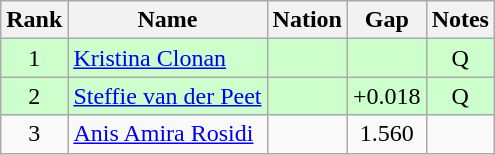<table class="wikitable sortable" style="text-align:center">
<tr>
<th>Rank</th>
<th>Name</th>
<th>Nation</th>
<th>Gap</th>
<th>Notes</th>
</tr>
<tr bgcolor=ccffcc>
<td>1</td>
<td align=left><a href='#'>Kristina Clonan</a></td>
<td align=left></td>
<td></td>
<td>Q</td>
</tr>
<tr bgcolor=ccffcc>
<td>2</td>
<td align=left><a href='#'>Steffie van der Peet</a></td>
<td align=left></td>
<td>+0.018</td>
<td>Q</td>
</tr>
<tr>
<td>3</td>
<td align=left><a href='#'>Anis Amira Rosidi</a></td>
<td align=left></td>
<td>1.560</td>
<td></td>
</tr>
</table>
